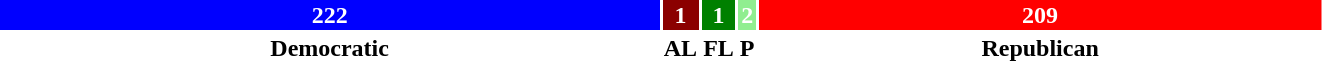<table style="width:70%; text-align:center;">
<tr style="color:white;">
<td style="background:blue; width:53.53%;"><strong>222</strong></td>
<td style="background:darkred; width:0.23%;"><strong>1</strong></td>
<td style="background:green; width:0.23%;"><strong>1</strong></td>
<td style="background:lightgreen; width:0.46%;"><strong>2</strong></td>
<td style="background:red; width:45.55%;"><strong>209</strong></td>
</tr>
<tr>
<td><span><strong>Democratic</strong></span></td>
<td><span><strong>AL</strong></span></td>
<td><span><strong>FL</strong></span></td>
<td><span><strong>P</strong></span></td>
<td><span><strong>Republican</strong></span></td>
</tr>
</table>
